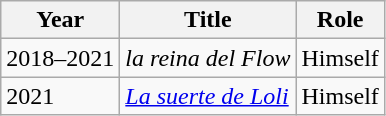<table class="wikitable sortable">
<tr>
<th>Year</th>
<th>Title</th>
<th>Role</th>
</tr>
<tr>
<td>2018–2021</td>
<td><em>la reina del Flow</em></td>
<td>Himself</td>
</tr>
<tr>
<td>2021</td>
<td><em><a href='#'>La suerte de Loli</a></em></td>
<td>Himself</td>
</tr>
</table>
